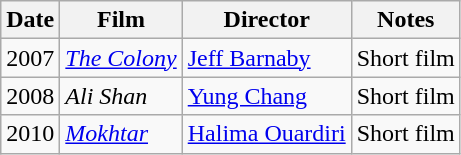<table class="wikitable">
<tr>
<th>Date</th>
<th>Film</th>
<th>Director</th>
<th>Notes</th>
</tr>
<tr>
<td>2007</td>
<td><em><a href='#'>The Colony</a></em></td>
<td><a href='#'>Jeff Barnaby</a></td>
<td>Short film</td>
</tr>
<tr>
<td>2008</td>
<td><em>Ali Shan</em></td>
<td><a href='#'>Yung Chang</a></td>
<td>Short film</td>
</tr>
<tr>
<td>2010</td>
<td><em><a href='#'>Mokhtar</a></em></td>
<td><a href='#'>Halima Ouardiri</a></td>
<td>Short film</td>
</tr>
</table>
